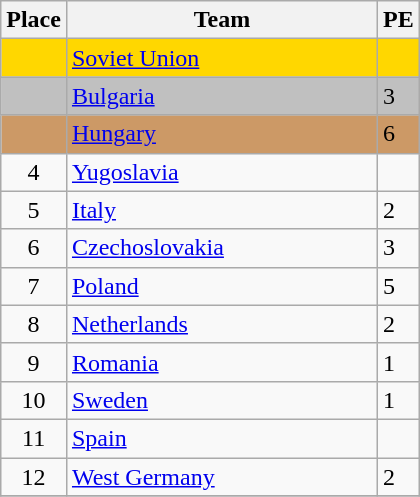<table class="wikitable">
<tr>
<th>Place</th>
<th width=200>Team</th>
<th width=20>PE</th>
</tr>
<tr bgcolor=gold>
<td align=center></td>
<td> <a href='#'>Soviet Union</a></td>
<td></td>
</tr>
<tr bgcolor=silver>
<td align=center></td>
<td> <a href='#'>Bulgaria</a></td>
<td>3</td>
</tr>
<tr bgcolor=cc9966>
<td align=center></td>
<td> <a href='#'>Hungary</a></td>
<td>6</td>
</tr>
<tr>
<td align=center>4</td>
<td> <a href='#'>Yugoslavia</a></td>
<td></td>
</tr>
<tr>
<td align=center>5</td>
<td> <a href='#'>Italy</a></td>
<td>2</td>
</tr>
<tr>
<td align=center>6</td>
<td> <a href='#'>Czechoslovakia</a></td>
<td>3</td>
</tr>
<tr>
<td align=center>7</td>
<td> <a href='#'>Poland</a></td>
<td>5</td>
</tr>
<tr>
<td align=center>8</td>
<td> <a href='#'>Netherlands</a></td>
<td>2</td>
</tr>
<tr>
<td align=center>9</td>
<td> <a href='#'>Romania</a></td>
<td>1</td>
</tr>
<tr>
<td align=center>10</td>
<td> <a href='#'>Sweden</a></td>
<td>1</td>
</tr>
<tr>
<td align=center>11</td>
<td> <a href='#'>Spain</a></td>
<td></td>
</tr>
<tr>
<td align=center>12</td>
<td> <a href='#'>West Germany</a></td>
<td>2</td>
</tr>
<tr>
</tr>
</table>
